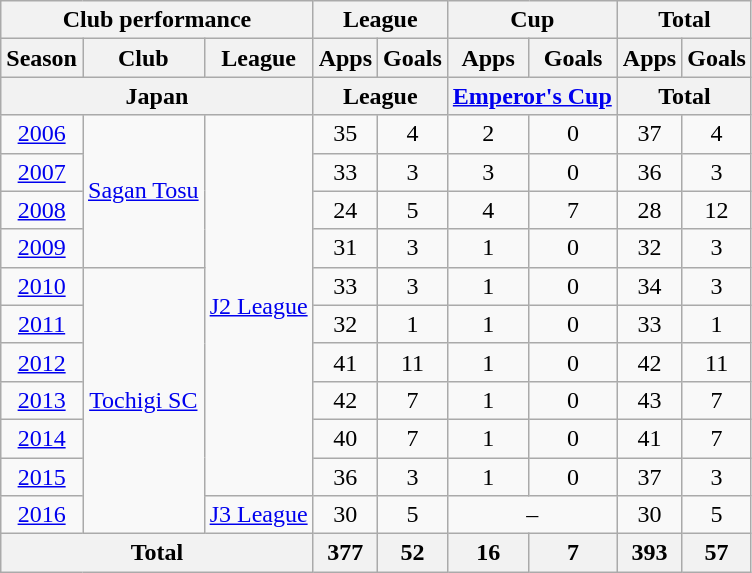<table class="wikitable" style="text-align:center;">
<tr>
<th colspan=3>Club performance</th>
<th colspan=2>League</th>
<th colspan=2>Cup</th>
<th colspan=2>Total</th>
</tr>
<tr>
<th>Season</th>
<th>Club</th>
<th>League</th>
<th>Apps</th>
<th>Goals</th>
<th>Apps</th>
<th>Goals</th>
<th>Apps</th>
<th>Goals</th>
</tr>
<tr>
<th colspan=3>Japan</th>
<th colspan=2>League</th>
<th colspan=2><a href='#'>Emperor's Cup</a></th>
<th colspan=2>Total</th>
</tr>
<tr>
<td><a href='#'>2006</a></td>
<td rowspan="4"><a href='#'>Sagan Tosu</a></td>
<td rowspan="10"><a href='#'>J2 League</a></td>
<td>35</td>
<td>4</td>
<td>2</td>
<td>0</td>
<td>37</td>
<td>4</td>
</tr>
<tr>
<td><a href='#'>2007</a></td>
<td>33</td>
<td>3</td>
<td>3</td>
<td>0</td>
<td>36</td>
<td>3</td>
</tr>
<tr>
<td><a href='#'>2008</a></td>
<td>24</td>
<td>5</td>
<td>4</td>
<td>7</td>
<td>28</td>
<td>12</td>
</tr>
<tr>
<td><a href='#'>2009</a></td>
<td>31</td>
<td>3</td>
<td>1</td>
<td>0</td>
<td>32</td>
<td>3</td>
</tr>
<tr>
<td><a href='#'>2010</a></td>
<td rowspan="7"><a href='#'>Tochigi SC</a></td>
<td>33</td>
<td>3</td>
<td>1</td>
<td>0</td>
<td>34</td>
<td>3</td>
</tr>
<tr>
<td><a href='#'>2011</a></td>
<td>32</td>
<td>1</td>
<td>1</td>
<td>0</td>
<td>33</td>
<td>1</td>
</tr>
<tr>
<td><a href='#'>2012</a></td>
<td>41</td>
<td>11</td>
<td>1</td>
<td>0</td>
<td>42</td>
<td>11</td>
</tr>
<tr>
<td><a href='#'>2013</a></td>
<td>42</td>
<td>7</td>
<td>1</td>
<td>0</td>
<td>43</td>
<td>7</td>
</tr>
<tr>
<td><a href='#'>2014</a></td>
<td>40</td>
<td>7</td>
<td>1</td>
<td>0</td>
<td>41</td>
<td>7</td>
</tr>
<tr>
<td><a href='#'>2015</a></td>
<td>36</td>
<td>3</td>
<td>1</td>
<td>0</td>
<td>37</td>
<td>3</td>
</tr>
<tr>
<td><a href='#'>2016</a></td>
<td rowspan="1"><a href='#'>J3 League</a></td>
<td>30</td>
<td>5</td>
<td colspan="2">–</td>
<td>30</td>
<td>5</td>
</tr>
<tr>
<th colspan=3>Total</th>
<th>377</th>
<th>52</th>
<th>16</th>
<th>7</th>
<th>393</th>
<th>57</th>
</tr>
</table>
